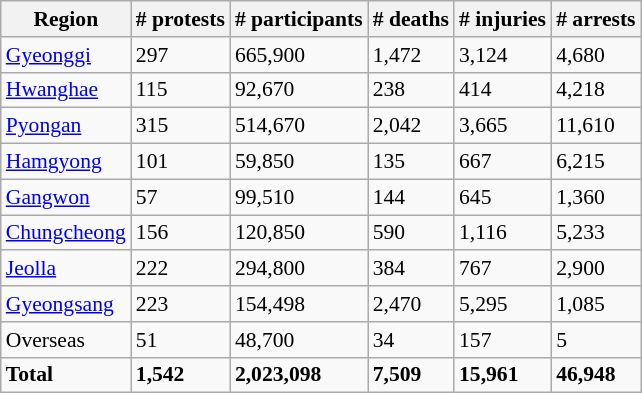<table class="wikitable" style="font-size:90%">
<tr>
<th>Region</th>
<th># protests</th>
<th># participants</th>
<th># deaths</th>
<th># injuries</th>
<th># arrests</th>
</tr>
<tr>
<td><a href='#'>Gyeonggi</a></td>
<td>297</td>
<td>665,900</td>
<td>1,472</td>
<td>3,124</td>
<td>4,680</td>
</tr>
<tr>
<td><a href='#'>Hwanghae</a></td>
<td>115</td>
<td>92,670</td>
<td>238</td>
<td>414</td>
<td>4,218</td>
</tr>
<tr>
<td><a href='#'>Pyongan</a></td>
<td>315</td>
<td>514,670</td>
<td>2,042</td>
<td>3,665</td>
<td>11,610</td>
</tr>
<tr>
<td><a href='#'>Hamgyong</a></td>
<td>101</td>
<td>59,850</td>
<td>135</td>
<td>667</td>
<td>6,215</td>
</tr>
<tr>
<td><a href='#'>Gangwon</a></td>
<td>57</td>
<td>99,510</td>
<td>144</td>
<td>645</td>
<td>1,360</td>
</tr>
<tr>
<td><a href='#'>Chungcheong</a></td>
<td>156</td>
<td>120,850</td>
<td>590</td>
<td>1,116</td>
<td>5,233</td>
</tr>
<tr>
<td><a href='#'>Jeolla</a></td>
<td>222</td>
<td>294,800</td>
<td>384</td>
<td>767</td>
<td>2,900</td>
</tr>
<tr>
<td><a href='#'>Gyeongsang</a></td>
<td>223</td>
<td>154,498</td>
<td>2,470</td>
<td>5,295</td>
<td>1,085</td>
</tr>
<tr>
<td>Overseas</td>
<td>51</td>
<td>48,700</td>
<td>34</td>
<td>157</td>
<td>5</td>
</tr>
<tr>
<td><strong>Total</strong></td>
<td><strong>1,542</strong></td>
<td><strong>2,023,098</strong></td>
<td><strong>7,509</strong></td>
<td><strong>15,961</strong></td>
<td><strong>46,948</strong></td>
</tr>
</table>
